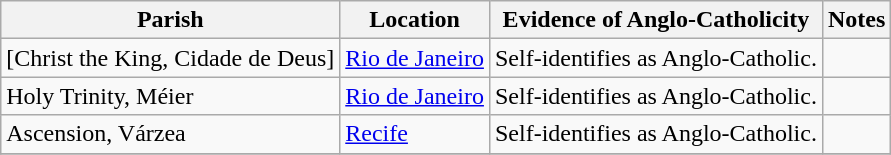<table class="wikitable">
<tr>
<th>Parish</th>
<th>Location</th>
<th>Evidence of Anglo-Catholicity</th>
<th>Notes</th>
</tr>
<tr>
<td>[Christ the King, Cidade de Deus]</td>
<td><a href='#'>Rio de Janeiro</a></td>
<td>Self-identifies as Anglo-Catholic.</td>
<td></td>
</tr>
<tr>
<td>Holy Trinity, Méier</td>
<td><a href='#'>Rio de Janeiro</a></td>
<td>Self-identifies as Anglo-Catholic.</td>
<td></td>
</tr>
<tr>
<td>Ascension, Várzea</td>
<td><a href='#'>Recife</a></td>
<td>Self-identifies as Anglo-Catholic.</td>
<td></td>
</tr>
<tr>
</tr>
</table>
